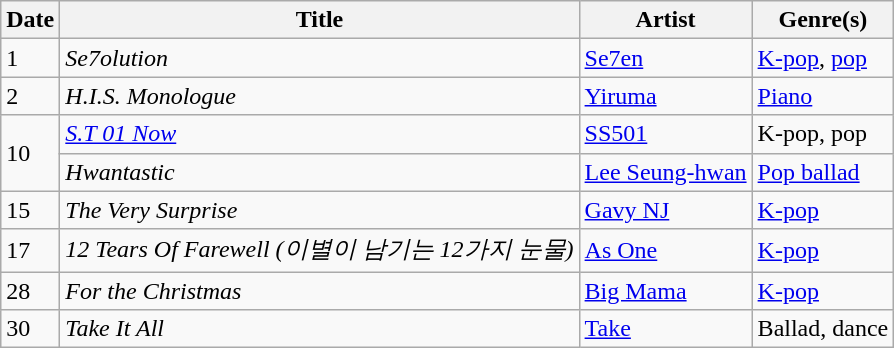<table class="wikitable" style="text-align: left;">
<tr>
<th>Date</th>
<th>Title</th>
<th>Artist</th>
<th>Genre(s)</th>
</tr>
<tr>
<td rowspan="1">1</td>
<td><em>Se7olution</em></td>
<td><a href='#'>Se7en</a></td>
<td><a href='#'>K-pop</a>, <a href='#'>pop</a></td>
</tr>
<tr>
<td>2</td>
<td><em>H.I.S. Monologue</em></td>
<td><a href='#'>Yiruma</a></td>
<td><a href='#'>Piano</a></td>
</tr>
<tr>
<td rowspan="2">10</td>
<td><em><a href='#'>S.T 01 Now</a></em></td>
<td><a href='#'>SS501</a></td>
<td>K-pop, pop</td>
</tr>
<tr>
<td><em>Hwantastic</em></td>
<td><a href='#'>Lee Seung-hwan</a></td>
<td><a href='#'>Pop ballad</a></td>
</tr>
<tr>
<td>15</td>
<td><em>The Very Surprise</em></td>
<td><a href='#'>Gavy NJ</a></td>
<td><a href='#'>K-pop</a></td>
</tr>
<tr>
<td>17</td>
<td><em>12 Tears Of Farewell (이별이 남기는 12가지 눈물)</em></td>
<td><a href='#'>As One</a></td>
<td><a href='#'>K-pop</a></td>
</tr>
<tr>
<td>28</td>
<td><em>For the Christmas</em></td>
<td><a href='#'>Big Mama</a></td>
<td><a href='#'>K-pop</a></td>
</tr>
<tr>
<td>30</td>
<td><em>Take It All</em></td>
<td><a href='#'>Take</a></td>
<td>Ballad, dance</td>
</tr>
</table>
